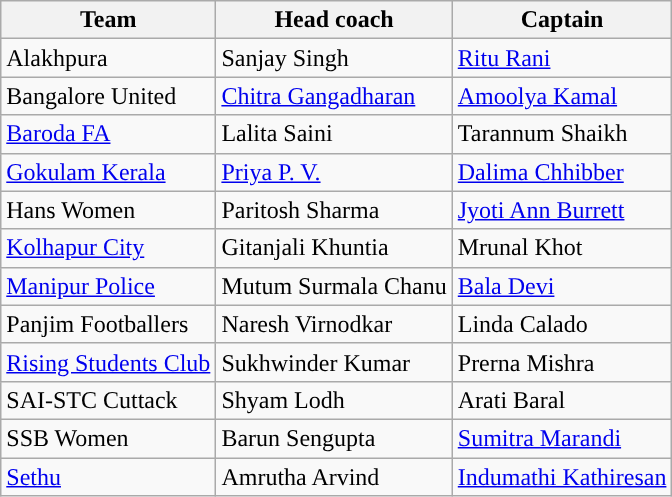<table class="wikitable sortable" style="text-align: left">
<tr>
<th>Team</th>
<th>Head coach</th>
<th>Captain</th>
</tr>
<tr>
<td>Alakhpura</td>
<td> Sanjay Singh</td>
<td> <a href='#'>Ritu Rani</a></td>
</tr>
<tr>
<td>Bangalore United</td>
<td> <a href='#'>Chitra Gangadharan</a></td>
<td> <a href='#'>Amoolya Kamal</a></td>
</tr>
<tr>
<td><a href='#'>Baroda FA</a></td>
<td> Lalita Saini</td>
<td> Tarannum Shaikh</td>
</tr>
<tr>
<td><a href='#'>Gokulam Kerala</a></td>
<td> <a href='#'>Priya P. V.</a></td>
<td> <a href='#'>Dalima Chhibber</a></td>
</tr>
<tr>
<td>Hans Women</td>
<td> Paritosh Sharma</td>
<td> <a href='#'>Jyoti Ann Burrett</a></td>
</tr>
<tr>
<td><a href='#'>Kolhapur City</a></td>
<td> Gitanjali Khuntia</td>
<td> Mrunal Khot</td>
</tr>
<tr>
<td><a href='#'>Manipur Police</a></td>
<td> Mutum Surmala Chanu</td>
<td> <a href='#'>Bala Devi</a></td>
</tr>
<tr>
<td>Panjim Footballers</td>
<td> Naresh Virnodkar</td>
<td> Linda Calado</td>
</tr>
<tr>
<td><a href='#'>Rising Students Club</a></td>
<td> Sukhwinder Kumar</td>
<td> Prerna Mishra</td>
</tr>
<tr>
<td>SAI-STC Cuttack</td>
<td> Shyam Lodh</td>
<td> Arati Baral</td>
</tr>
<tr>
<td>SSB Women</td>
<td> Barun Sengupta</td>
<td> <a href='#'>Sumitra Marandi</a></td>
</tr>
<tr>
<td><a href='#'>Sethu</a></td>
<td> Amrutha Arvind</td>
<td> <a href='#'>Indumathi Kathiresan</a></td>
</tr>
</table>
